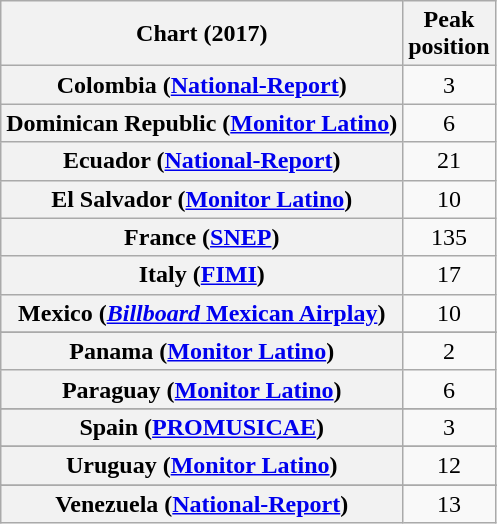<table class="wikitable sortable plainrowheaders" style="text-align:center">
<tr>
<th>Chart (2017)</th>
<th>Peak<br>position</th>
</tr>
<tr>
<th scope="row">Colombia (<a href='#'>National-Report</a>)</th>
<td>3</td>
</tr>
<tr>
<th scope="row">Dominican Republic (<a href='#'>Monitor Latino</a>)</th>
<td>6</td>
</tr>
<tr>
<th scope="row">Ecuador (<a href='#'>National-Report</a>)</th>
<td>21</td>
</tr>
<tr>
<th scope="row">El Salvador (<a href='#'>Monitor Latino</a>)</th>
<td>10</td>
</tr>
<tr>
<th scope="row">France (<a href='#'>SNEP</a>)</th>
<td>135</td>
</tr>
<tr>
<th scope="row">Italy (<a href='#'>FIMI</a>)</th>
<td>17</td>
</tr>
<tr>
<th scope="row">Mexico (<a href='#'><em>Billboard</em> Mexican Airplay</a>)</th>
<td>10</td>
</tr>
<tr>
</tr>
<tr>
<th scope="row">Panama (<a href='#'>Monitor Latino</a>)</th>
<td>2</td>
</tr>
<tr>
<th scope="row">Paraguay (<a href='#'>Monitor Latino</a>)</th>
<td>6</td>
</tr>
<tr>
</tr>
<tr>
<th scope="row">Spain (<a href='#'>PROMUSICAE</a>)</th>
<td>3</td>
</tr>
<tr>
</tr>
<tr>
<th scope="row">Uruguay (<a href='#'>Monitor Latino</a>)</th>
<td>12</td>
</tr>
<tr>
</tr>
<tr>
</tr>
<tr>
</tr>
<tr>
</tr>
<tr>
<th scope="row">Venezuela (<a href='#'>National-Report</a>)</th>
<td>13</td>
</tr>
</table>
